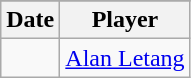<table class="wikitable">
<tr style="text-align:center; background:#ddd;">
</tr>
<tr>
<th>Date</th>
<th>Player</th>
</tr>
<tr>
<td></td>
<td> <a href='#'>Alan Letang</a></td>
</tr>
</table>
